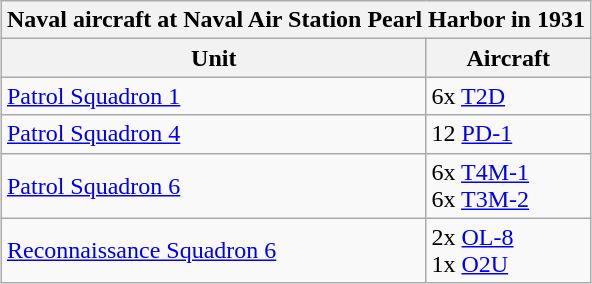<table class = "wikitable" style="margin: auto;">
<tr>
<th colspan="3">Naval aircraft at Naval Air Station Pearl Harbor in 1931</th>
</tr>
<tr>
<th>Unit</th>
<th>Aircraft</th>
</tr>
<tr>
<td><a href='#'>Patrol Squadron 1</a></td>
<td>6x <a href='#'>T2D</a></td>
</tr>
<tr>
<td><a href='#'>Patrol Squadron 4</a></td>
<td>12 <a href='#'>PD-1</a></td>
</tr>
<tr>
<td><a href='#'>Patrol Squadron 6</a></td>
<td>6x <a href='#'>T4M-1</a><br>6x <a href='#'>T3M-2</a></td>
</tr>
<tr>
<td><a href='#'>Reconnaissance Squadron 6</a></td>
<td>2x <a href='#'>OL-8</a><br>1x <a href='#'>O2U</a></td>
</tr>
</table>
